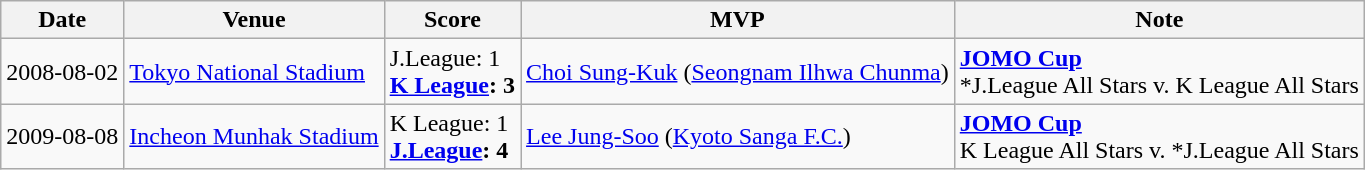<table class="wikitable">
<tr>
<th>Date</th>
<th>Venue</th>
<th>Score</th>
<th>MVP</th>
<th>Note</th>
</tr>
<tr>
<td>2008-08-02</td>
<td><a href='#'>Tokyo National Stadium</a></td>
<td>J.League: 1<br><strong><a href='#'>K League</a>: 3</strong></td>
<td> <a href='#'>Choi Sung-Kuk</a> (<a href='#'>Seongnam Ilhwa Chunma</a>)</td>
<td><strong><a href='#'>JOMO Cup</a></strong><br>*J.League All Stars v. K League All Stars</td>
</tr>
<tr>
<td>2009-08-08</td>
<td> <a href='#'>Incheon Munhak Stadium</a></td>
<td>K League: 1<br><strong><a href='#'>J.League</a>: 4</strong></td>
<td> <a href='#'>Lee Jung-Soo</a> (<a href='#'>Kyoto Sanga F.C.</a>)</td>
<td><strong><a href='#'>JOMO Cup</a></strong><br>K League All Stars v. *J.League All Stars</td>
</tr>
</table>
